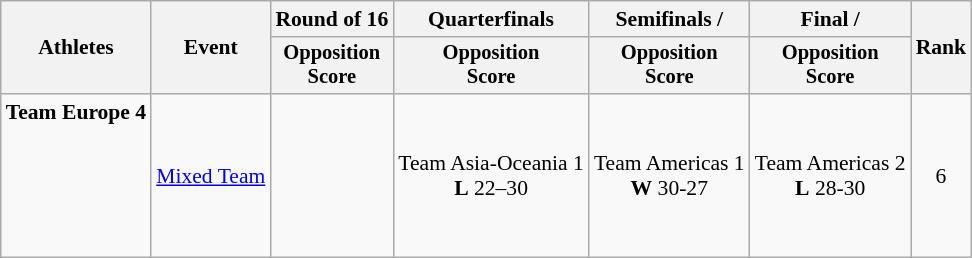<table class=wikitable style="font-size:90%">
<tr>
<th rowspan="2">Athletes</th>
<th rowspan="2">Event</th>
<th>Round of 16</th>
<th>Quarterfinals</th>
<th>Semifinals / </th>
<th>Final / </th>
<th rowspan=2>Rank</th>
</tr>
<tr style="font-size:95%">
<th>Opposition<br>Score</th>
<th>Opposition<br>Score</th>
<th>Opposition<br>Score</th>
<th>Opposition<br>Score</th>
</tr>
<tr align=center>
<td align=left><strong>Team Europe 4</strong><br><br><br><br><br><br></td>
<td align=left><a href='#'>Mixed Team</a></td>
<td></td>
<td>Team Asia-Oceania 1<br><strong>L</strong> 22–30</td>
<td>Team Americas 1<br><strong>W</strong> 30-27</td>
<td>Team Americas 2<br><strong>L</strong> 28-30</td>
<td>6</td>
</tr>
</table>
